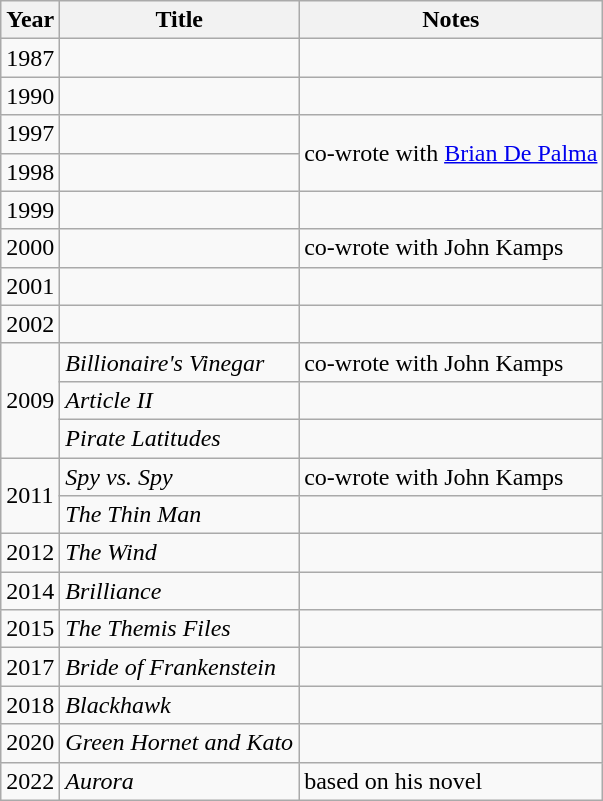<table class="wikitable">
<tr>
<th>Year</th>
<th>Title</th>
<th class="unsortable">Notes</th>
</tr>
<tr>
<td>1987</td>
<td><em></em></td>
<td></td>
</tr>
<tr>
<td>1990</td>
<td><em></em></td>
<td></td>
</tr>
<tr>
<td>1997</td>
<td><em></em></td>
<td rowspan="2">co-wrote with <a href='#'>Brian De Palma</a></td>
</tr>
<tr>
<td>1998</td>
<td><em></em></td>
</tr>
<tr>
<td>1999</td>
<td><em></em></td>
<td></td>
</tr>
<tr>
<td>2000</td>
<td><em></em></td>
<td>co-wrote with John Kamps</td>
</tr>
<tr>
<td>2001</td>
<td><em></em></td>
<td></td>
</tr>
<tr>
<td>2002</td>
<td><em></em></td>
<td></td>
</tr>
<tr>
<td rowspan="3">2009</td>
<td><em>Billionaire's Vinegar</em></td>
<td>co-wrote with John Kamps</td>
</tr>
<tr>
<td><em>Article II</em></td>
<td></td>
</tr>
<tr>
<td><em>Pirate Latitudes</em></td>
<td></td>
</tr>
<tr>
<td rowspan="2">2011</td>
<td><em>Spy vs. Spy</em></td>
<td>co-wrote with John Kamps</td>
</tr>
<tr>
<td><em>The Thin Man</em></td>
<td></td>
</tr>
<tr>
<td>2012</td>
<td><em>The Wind</em></td>
<td></td>
</tr>
<tr>
<td>2014</td>
<td><em>Brilliance</em></td>
<td></td>
</tr>
<tr>
<td>2015</td>
<td><em>The Themis Files</em></td>
<td></td>
</tr>
<tr>
<td>2017</td>
<td><em>Bride of Frankenstein</em></td>
<td></td>
</tr>
<tr>
<td>2018</td>
<td><em>Blackhawk</em></td>
<td></td>
</tr>
<tr>
<td>2020</td>
<td><em>Green Hornet and Kato</em></td>
<td></td>
</tr>
<tr>
<td>2022</td>
<td><em>Aurora</em></td>
<td>based on his novel</td>
</tr>
</table>
